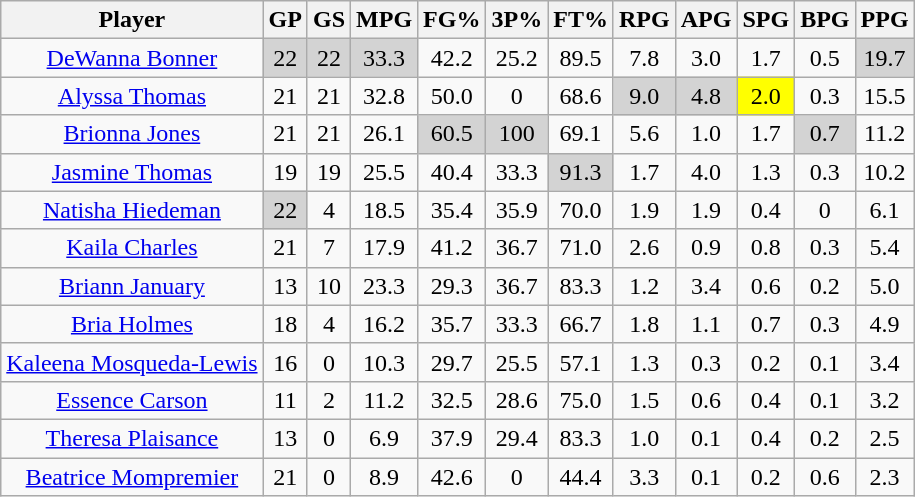<table class="wikitable sortable" style="text-align:center;">
<tr>
<th style=>Player</th>
<th style=>GP</th>
<th style=>GS</th>
<th style=>MPG</th>
<th style=>FG%</th>
<th style=>3P%</th>
<th style=>FT%</th>
<th style=>RPG</th>
<th style=>APG</th>
<th style=>SPG</th>
<th style=>BPG</th>
<th style=>PPG</th>
</tr>
<tr>
<td><a href='#'>DeWanna Bonner</a></td>
<td style="background:#D3D3D3;">22</td>
<td style="background:#D3D3D3;">22</td>
<td style="background:#D3D3D3;">33.3</td>
<td>42.2</td>
<td>25.2</td>
<td>89.5</td>
<td>7.8</td>
<td>3.0</td>
<td>1.7</td>
<td>0.5</td>
<td style="background:#D3D3D3;">19.7</td>
</tr>
<tr>
<td><a href='#'>Alyssa Thomas</a></td>
<td>21</td>
<td>21</td>
<td>32.8</td>
<td>50.0</td>
<td>0</td>
<td>68.6</td>
<td style="background:#D3D3D3;">9.0</td>
<td style="background:#D3D3D3;">4.8</td>
<td style="background:yellow;">2.0</td>
<td>0.3</td>
<td>15.5</td>
</tr>
<tr>
<td><a href='#'>Brionna Jones</a></td>
<td>21</td>
<td>21</td>
<td>26.1</td>
<td style="background:#D3D3D3;">60.5</td>
<td style="background:#D3D3D3;">100</td>
<td>69.1</td>
<td>5.6</td>
<td>1.0</td>
<td>1.7</td>
<td style="background:#D3D3D3;">0.7</td>
<td>11.2</td>
</tr>
<tr>
<td><a href='#'>Jasmine Thomas</a></td>
<td>19</td>
<td>19</td>
<td>25.5</td>
<td>40.4</td>
<td>33.3</td>
<td style="background:#D3D3D3;">91.3</td>
<td>1.7</td>
<td>4.0</td>
<td>1.3</td>
<td>0.3</td>
<td>10.2</td>
</tr>
<tr>
<td><a href='#'>Natisha Hiedeman</a></td>
<td style="background:#D3D3D3;">22</td>
<td>4</td>
<td>18.5</td>
<td>35.4</td>
<td>35.9</td>
<td>70.0</td>
<td>1.9</td>
<td>1.9</td>
<td>0.4</td>
<td>0</td>
<td>6.1</td>
</tr>
<tr>
<td><a href='#'>Kaila Charles</a></td>
<td>21</td>
<td>7</td>
<td>17.9</td>
<td>41.2</td>
<td>36.7</td>
<td>71.0</td>
<td>2.6</td>
<td>0.9</td>
<td>0.8</td>
<td>0.3</td>
<td>5.4</td>
</tr>
<tr>
<td><a href='#'>Briann January</a></td>
<td>13</td>
<td>10</td>
<td>23.3</td>
<td>29.3</td>
<td>36.7</td>
<td>83.3</td>
<td>1.2</td>
<td>3.4</td>
<td>0.6</td>
<td>0.2</td>
<td>5.0</td>
</tr>
<tr>
<td><a href='#'>Bria Holmes</a></td>
<td>18</td>
<td>4</td>
<td>16.2</td>
<td>35.7</td>
<td>33.3</td>
<td>66.7</td>
<td>1.8</td>
<td>1.1</td>
<td>0.7</td>
<td>0.3</td>
<td>4.9</td>
</tr>
<tr>
<td><a href='#'>Kaleena Mosqueda-Lewis</a></td>
<td>16</td>
<td>0</td>
<td>10.3</td>
<td>29.7</td>
<td>25.5</td>
<td>57.1</td>
<td>1.3</td>
<td>0.3</td>
<td>0.2</td>
<td>0.1</td>
<td>3.4</td>
</tr>
<tr>
<td><a href='#'>Essence Carson</a></td>
<td>11</td>
<td>2</td>
<td>11.2</td>
<td>32.5</td>
<td>28.6</td>
<td>75.0</td>
<td>1.5</td>
<td>0.6</td>
<td>0.4</td>
<td>0.1</td>
<td>3.2</td>
</tr>
<tr>
<td><a href='#'>Theresa Plaisance</a></td>
<td>13</td>
<td>0</td>
<td>6.9</td>
<td>37.9</td>
<td>29.4</td>
<td>83.3</td>
<td>1.0</td>
<td>0.1</td>
<td>0.4</td>
<td>0.2</td>
<td>2.5</td>
</tr>
<tr>
<td><a href='#'>Beatrice Mompremier</a></td>
<td>21</td>
<td>0</td>
<td>8.9</td>
<td>42.6</td>
<td>0</td>
<td>44.4</td>
<td>3.3</td>
<td>0.1</td>
<td>0.2</td>
<td>0.6</td>
<td>2.3</td>
</tr>
</table>
